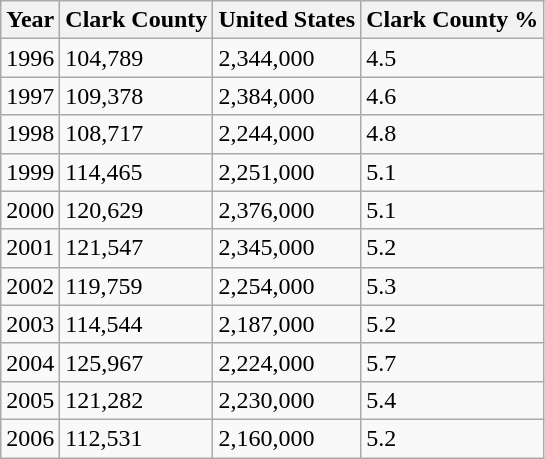<table class="wikitable sortable">
<tr>
<th>Year</th>
<th>Clark County</th>
<th>United States</th>
<th>Clark County %</th>
</tr>
<tr>
<td>1996</td>
<td>104,789</td>
<td>2,344,000</td>
<td>4.5</td>
</tr>
<tr>
<td>1997</td>
<td>109,378</td>
<td>2,384,000</td>
<td>4.6</td>
</tr>
<tr>
<td>1998</td>
<td>108,717</td>
<td>2,244,000</td>
<td>4.8</td>
</tr>
<tr>
<td>1999</td>
<td>114,465</td>
<td>2,251,000</td>
<td>5.1</td>
</tr>
<tr>
<td>2000</td>
<td>120,629</td>
<td>2,376,000</td>
<td>5.1</td>
</tr>
<tr>
<td>2001</td>
<td>121,547</td>
<td>2,345,000</td>
<td>5.2</td>
</tr>
<tr>
<td>2002</td>
<td>119,759</td>
<td>2,254,000</td>
<td>5.3</td>
</tr>
<tr>
<td>2003</td>
<td>114,544</td>
<td>2,187,000</td>
<td>5.2</td>
</tr>
<tr>
<td>2004</td>
<td>125,967</td>
<td>2,224,000</td>
<td>5.7</td>
</tr>
<tr>
<td>2005</td>
<td>121,282</td>
<td>2,230,000</td>
<td>5.4</td>
</tr>
<tr>
<td>2006</td>
<td>112,531</td>
<td>2,160,000</td>
<td>5.2</td>
</tr>
</table>
